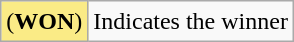<table class="wikitable">
<tr>
<td style="background:#FAEB86; height:20px; width:20px">(<strong>WON</strong>)</td>
<td>Indicates the winner</td>
</tr>
</table>
